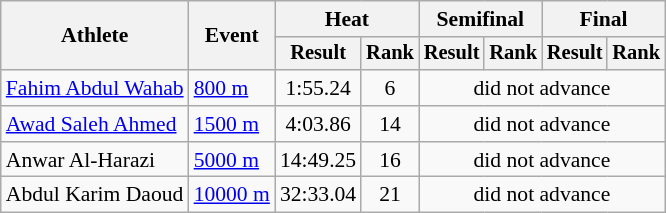<table class=wikitable style="font-size:90%">
<tr>
<th rowspan="2">Athlete</th>
<th rowspan="2">Event</th>
<th colspan="2">Heat</th>
<th colspan="2">Semifinal</th>
<th colspan="2">Final</th>
</tr>
<tr style="font-size:95%">
<th>Result</th>
<th>Rank</th>
<th>Result</th>
<th>Rank</th>
<th>Result</th>
<th>Rank</th>
</tr>
<tr align=center>
<td align=left><a href='#'>Fahim Abdul Wahab</a></td>
<td align=left><a href='#'>800 m</a></td>
<td>1:55.24</td>
<td>6</td>
<td colspan=4>did not advance</td>
</tr>
<tr align=center>
<td align=left><a href='#'>Awad Saleh Ahmed</a></td>
<td align=left><a href='#'>1500 m</a></td>
<td>4:03.86</td>
<td>14</td>
<td colspan=4>did not advance</td>
</tr>
<tr align=center>
<td align=left>Anwar Al-Harazi</td>
<td align=left><a href='#'>5000 m</a></td>
<td>14:49.25</td>
<td>16</td>
<td colspan=4>did not advance</td>
</tr>
<tr align=center>
<td align=left>Abdul Karim Daoud</td>
<td align=left><a href='#'>10000 m</a></td>
<td>32:33.04</td>
<td>21</td>
<td colspan=4>did not advance</td>
</tr>
</table>
